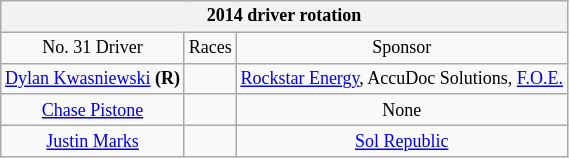<table class="wikitable collapsible collapsed" style="text-align:center; font-size:75%">
<tr>
<th colspan=3>2014 driver rotation</th>
</tr>
<tr>
<td>No. 31 Driver</td>
<td>Races</td>
<td>Sponsor</td>
</tr>
<tr>
<td><a href='#'>Dylan Kwasniewski</a> <strong>(R)</strong></td>
<td><small></small></td>
<td><a href='#'>Rockstar Energy</a>, AccuDoc Solutions, <a href='#'>F.O.E.</a></td>
</tr>
<tr>
<td><a href='#'>Chase Pistone</a></td>
<td><small></small></td>
<td>None</td>
</tr>
<tr>
<td><a href='#'>Justin Marks</a></td>
<td><small></small></td>
<td><a href='#'>Sol Republic</a></td>
</tr>
</table>
